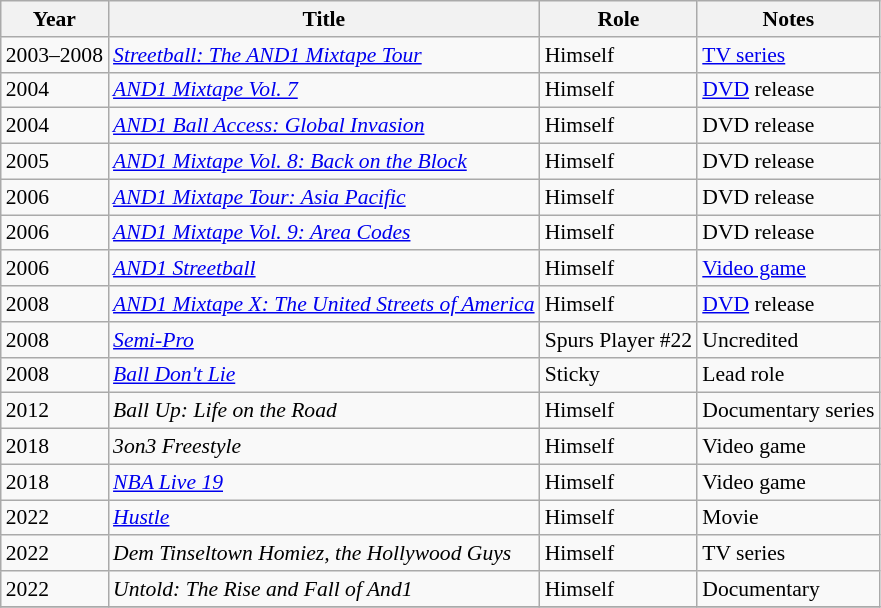<table class="wikitable" style="font-size: 90%;">
<tr>
<th>Year</th>
<th>Title</th>
<th>Role</th>
<th>Notes</th>
</tr>
<tr>
<td>2003–2008</td>
<td><em><a href='#'>Streetball: The AND1 Mixtape Tour</a></em></td>
<td>Himself</td>
<td><a href='#'>TV series</a></td>
</tr>
<tr>
<td>2004</td>
<td><em><a href='#'>AND1 Mixtape Vol. 7</a></em></td>
<td>Himself</td>
<td><a href='#'>DVD</a> release</td>
</tr>
<tr>
<td>2004</td>
<td><em><a href='#'>AND1 Ball Access: Global Invasion</a></em></td>
<td>Himself</td>
<td>DVD release</td>
</tr>
<tr>
<td>2005</td>
<td><em><a href='#'>AND1 Mixtape Vol. 8: Back on the Block</a></em></td>
<td>Himself</td>
<td>DVD release</td>
</tr>
<tr>
<td>2006</td>
<td><em><a href='#'>AND1 Mixtape Tour: Asia Pacific</a></em></td>
<td>Himself</td>
<td>DVD release</td>
</tr>
<tr>
<td>2006</td>
<td><em><a href='#'>AND1 Mixtape Vol. 9: Area Codes</a></em></td>
<td>Himself</td>
<td>DVD release</td>
</tr>
<tr>
<td>2006</td>
<td><em><a href='#'>AND1 Streetball</a></em></td>
<td>Himself</td>
<td><a href='#'>Video game</a></td>
</tr>
<tr>
<td>2008</td>
<td><em><a href='#'>AND1 Mixtape X: The United Streets of America</a></em></td>
<td>Himself</td>
<td><a href='#'>DVD</a> release</td>
</tr>
<tr>
<td>2008</td>
<td><em><a href='#'>Semi-Pro</a></em></td>
<td>Spurs Player #22</td>
<td>Uncredited</td>
</tr>
<tr>
<td>2008</td>
<td><em><a href='#'>Ball Don't Lie</a></em></td>
<td>Sticky</td>
<td>Lead role</td>
</tr>
<tr>
<td>2012</td>
<td><em>Ball Up: Life on the Road</em></td>
<td>Himself</td>
<td>Documentary series</td>
</tr>
<tr>
<td>2018</td>
<td><em>3on3 Freestyle</em></td>
<td>Himself</td>
<td>Video game</td>
</tr>
<tr>
<td>2018</td>
<td><em><a href='#'>NBA Live 19</a></em></td>
<td>Himself</td>
<td>Video game</td>
</tr>
<tr>
<td>2022</td>
<td><em><a href='#'>Hustle</a></em></td>
<td>Himself</td>
<td>Movie</td>
</tr>
<tr>
<td>2022</td>
<td><em>Dem Tinseltown Homiez, the Hollywood Guys</em></td>
<td>Himself</td>
<td>TV series</td>
</tr>
<tr>
<td>2022</td>
<td><em>Untold: The Rise and Fall of And1</em></td>
<td>Himself</td>
<td>Documentary</td>
</tr>
<tr>
</tr>
</table>
